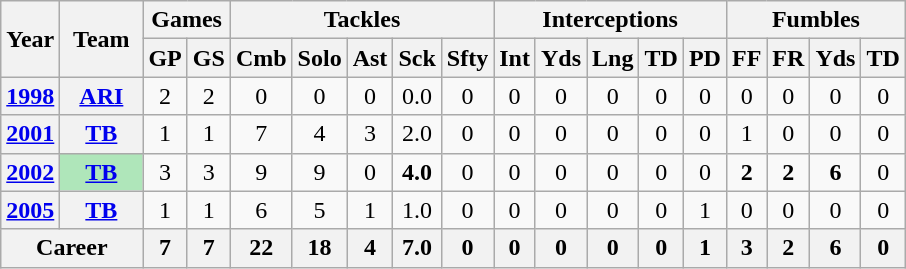<table class="wikitable" style="text-align:center;">
<tr>
<th rowspan="2">Year</th>
<th rowspan="2">Team</th>
<th colspan="2">Games</th>
<th colspan="5">Tackles</th>
<th colspan="5">Interceptions</th>
<th colspan="5">Fumbles</th>
</tr>
<tr>
<th>GP</th>
<th>GS</th>
<th>Cmb</th>
<th>Solo</th>
<th>Ast</th>
<th>Sck</th>
<th>Sfty</th>
<th>Int</th>
<th>Yds</th>
<th>Lng</th>
<th>TD</th>
<th>PD</th>
<th>FF</th>
<th>FR</th>
<th>Yds</th>
<th>TD</th>
</tr>
<tr>
<th><a href='#'>1998</a></th>
<th><a href='#'>ARI</a></th>
<td>2</td>
<td>2</td>
<td>0</td>
<td>0</td>
<td>0</td>
<td>0.0</td>
<td>0</td>
<td>0</td>
<td>0</td>
<td>0</td>
<td>0</td>
<td>0</td>
<td>0</td>
<td>0</td>
<td>0</td>
<td>0</td>
</tr>
<tr>
<th><a href='#'>2001</a></th>
<th><a href='#'>TB</a></th>
<td>1</td>
<td>1</td>
<td>7</td>
<td>4</td>
<td>3</td>
<td>2.0</td>
<td>0</td>
<td>0</td>
<td>0</td>
<td>0</td>
<td>0</td>
<td>0</td>
<td>1</td>
<td>0</td>
<td>0</td>
<td>0</td>
</tr>
<tr>
<th><a href='#'>2002</a></th>
<th style="background:#afe6ba; width:3em;"><a href='#'>TB</a></th>
<td>3</td>
<td>3</td>
<td>9</td>
<td>9</td>
<td>0</td>
<td><strong>4.0</strong></td>
<td>0</td>
<td>0</td>
<td>0</td>
<td>0</td>
<td>0</td>
<td>0</td>
<td><strong>2</strong></td>
<td><strong>2</strong></td>
<td><strong>6</strong></td>
<td>0</td>
</tr>
<tr>
<th><a href='#'>2005</a></th>
<th><a href='#'>TB</a></th>
<td>1</td>
<td>1</td>
<td>6</td>
<td>5</td>
<td>1</td>
<td>1.0</td>
<td>0</td>
<td>0</td>
<td>0</td>
<td>0</td>
<td>0</td>
<td>1</td>
<td>0</td>
<td>0</td>
<td>0</td>
<td>0</td>
</tr>
<tr>
<th colspan="2">Career</th>
<th>7</th>
<th>7</th>
<th>22</th>
<th>18</th>
<th>4</th>
<th>7.0</th>
<th>0</th>
<th>0</th>
<th>0</th>
<th>0</th>
<th>0</th>
<th>1</th>
<th>3</th>
<th>2</th>
<th>6</th>
<th>0</th>
</tr>
</table>
